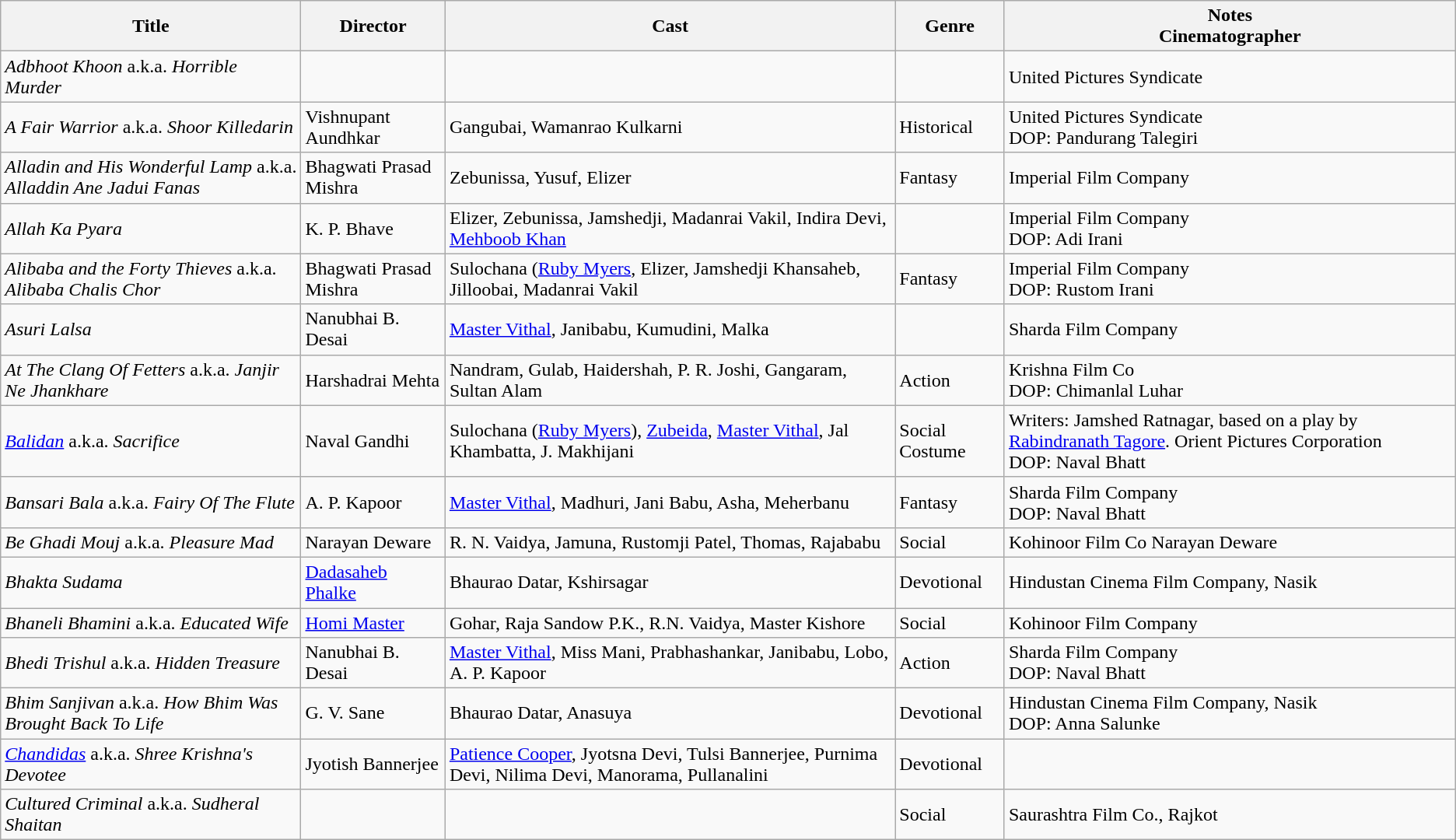<table class="wikitable">
<tr>
<th>Title</th>
<th>Director</th>
<th>Cast</th>
<th>Genre</th>
<th>Notes<br>Cinematographer</th>
</tr>
<tr>
<td><em>Adbhoot Khoon</em> a.k.a. <em>Horrible Murder</em></td>
<td></td>
<td></td>
<td></td>
<td>United Pictures Syndicate</td>
</tr>
<tr>
<td><em>A Fair Warrior</em> a.k.a. <em>Shoor Killedarin</em></td>
<td>Vishnupant Aundhkar</td>
<td>Gangubai, Wamanrao Kulkarni</td>
<td>Historical</td>
<td>United Pictures Syndicate <br>DOP: Pandurang Talegiri</td>
</tr>
<tr>
<td><em>Alladin and His Wonderful Lamp</em> a.k.a. <em>Alladdin Ane Jadui Fanas</em></td>
<td>Bhagwati Prasad Mishra</td>
<td>Zebunissa, Yusuf, Elizer</td>
<td>Fantasy</td>
<td>Imperial Film Company</td>
</tr>
<tr>
<td><em>Allah Ka Pyara</em></td>
<td>K. P. Bhave</td>
<td>Elizer, Zebunissa, Jamshedji, Madanrai Vakil, Indira Devi, <a href='#'>Mehboob Khan</a></td>
<td></td>
<td>Imperial Film Company<br>DOP: Adi Irani</td>
</tr>
<tr>
<td><em>Alibaba and the Forty Thieves</em> a.k.a. <em>Alibaba Chalis Chor</em></td>
<td>Bhagwati Prasad Mishra</td>
<td>Sulochana (<a href='#'>Ruby Myers</a>, Elizer, Jamshedji Khansaheb, Jilloobai, Madanrai Vakil</td>
<td>Fantasy</td>
<td>Imperial Film Company<br>DOP: Rustom Irani</td>
</tr>
<tr>
<td><em>Asuri Lalsa</em></td>
<td>Nanubhai B. Desai</td>
<td><a href='#'>Master Vithal</a>, Janibabu, Kumudini, Malka</td>
<td></td>
<td>Sharda Film Company</td>
</tr>
<tr>
<td><em>At The Clang Of Fetters</em> a.k.a. <em>Janjir Ne Jhankhare</em></td>
<td>Harshadrai Mehta</td>
<td>Nandram, Gulab, Haidershah, P. R. Joshi, Gangaram, Sultan Alam</td>
<td>Action</td>
<td>Krishna Film Co<br>DOP: Chimanlal Luhar</td>
</tr>
<tr>
<td><em><a href='#'>Balidan</a></em> a.k.a. <em>Sacrifice</em></td>
<td>Naval Gandhi</td>
<td>Sulochana (<a href='#'>Ruby Myers</a>), <a href='#'>Zubeida</a>, <a href='#'>Master Vithal</a>, Jal Khambatta, J. Makhijani</td>
<td>Social Costume</td>
<td>Writers: Jamshed Ratnagar, based on a play by <a href='#'>Rabindranath Tagore</a>. Orient Pictures Corporation<br>DOP: Naval Bhatt</td>
</tr>
<tr>
<td><em>Bansari Bala</em> a.k.a. <em>Fairy Of The Flute</em></td>
<td>A. P. Kapoor</td>
<td><a href='#'>Master Vithal</a>, Madhuri, Jani Babu, Asha, Meherbanu</td>
<td>Fantasy</td>
<td>Sharda Film Company<br>DOP: Naval Bhatt</td>
</tr>
<tr>
<td><em>Be Ghadi Mouj</em> a.k.a. <em>Pleasure Mad</em></td>
<td>Narayan Deware</td>
<td>R. N. Vaidya, Jamuna, Rustomji Patel, Thomas, Rajababu</td>
<td>Social</td>
<td>Kohinoor Film Co Narayan Deware</td>
</tr>
<tr>
<td><em>Bhakta Sudama</em></td>
<td><a href='#'>Dadasaheb Phalke</a></td>
<td>Bhaurao Datar, Kshirsagar</td>
<td>Devotional</td>
<td>Hindustan Cinema Film Company, Nasik</td>
</tr>
<tr>
<td><em>Bhaneli Bhamini</em> a.k.a. <em>Educated Wife</em></td>
<td><a href='#'>Homi Master</a></td>
<td>Gohar, Raja Sandow P.K., R.N. Vaidya, Master Kishore</td>
<td>Social</td>
<td>Kohinoor Film Company</td>
</tr>
<tr>
<td><em>Bhedi Trishul</em> a.k.a. <em>Hidden Treasure</em></td>
<td>Nanubhai B. Desai</td>
<td><a href='#'>Master Vithal</a>, Miss Mani, Prabhashankar, Janibabu, Lobo, A. P. Kapoor</td>
<td>Action</td>
<td>Sharda Film Company<br>DOP: Naval Bhatt</td>
</tr>
<tr>
<td><em>Bhim Sanjivan</em> a.k.a. <em>How Bhim Was Brought Back To Life</em></td>
<td>G. V. Sane</td>
<td>Bhaurao Datar, Anasuya</td>
<td>Devotional</td>
<td>Hindustan Cinema Film Company, Nasik<br>DOP: Anna Salunke</td>
</tr>
<tr>
<td><em><a href='#'>Chandidas</a></em> a.k.a. <em>Shree Krishna's Devotee</em></td>
<td>Jyotish Bannerjee</td>
<td><a href='#'>Patience Cooper</a>, Jyotsna Devi, Tulsi Bannerjee, Purnima Devi, Nilima Devi, Manorama, Pullanalini</td>
<td>Devotional</td>
<td></td>
</tr>
<tr>
<td><em>Cultured Criminal</em> a.k.a. <em> Sudheral Shaitan</em></td>
<td></td>
<td></td>
<td>Social</td>
<td>Saurashtra Film Co., Rajkot</td>
</tr>
</table>
